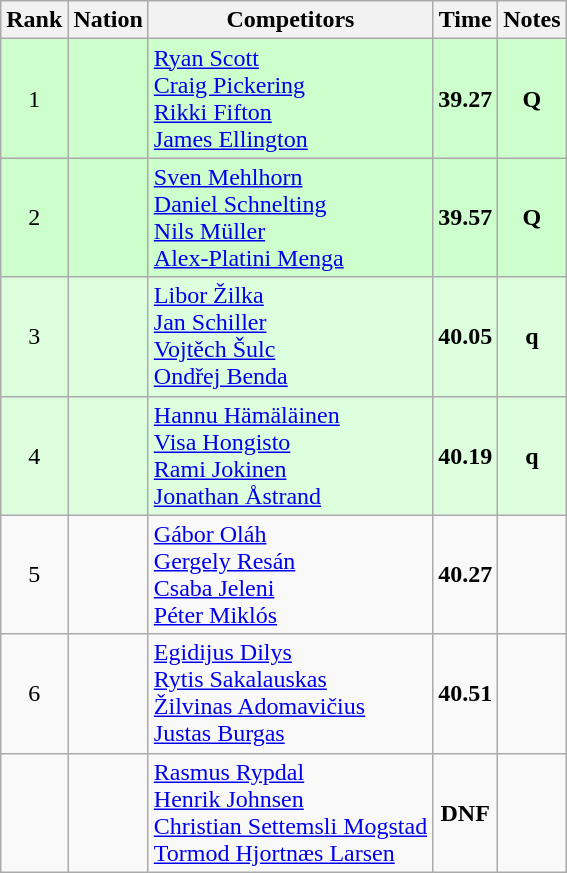<table class="wikitable sortable" style="text-align:center">
<tr>
<th>Rank</th>
<th>Nation</th>
<th>Competitors</th>
<th>Time</th>
<th>Notes</th>
</tr>
<tr bgcolor=ccffcc>
<td>1</td>
<td align=left></td>
<td align=left><a href='#'>Ryan Scott</a><br><a href='#'>Craig Pickering</a><br><a href='#'>Rikki Fifton</a><br><a href='#'>James Ellington</a></td>
<td><strong>39.27</strong></td>
<td><strong>Q</strong></td>
</tr>
<tr bgcolor=ccffcc>
<td>2</td>
<td align=left></td>
<td align=left><a href='#'>Sven Mehlhorn</a><br><a href='#'>Daniel Schnelting</a><br><a href='#'>Nils Müller</a><br><a href='#'>Alex-Platini Menga</a></td>
<td><strong>39.57</strong></td>
<td><strong>Q</strong></td>
</tr>
<tr bgcolor=ddffdd>
<td>3</td>
<td align=left></td>
<td align=left><a href='#'>Libor Žilka</a><br><a href='#'>Jan Schiller</a><br><a href='#'>Vojtěch Šulc</a><br><a href='#'>Ondřej Benda</a></td>
<td><strong>40.05</strong></td>
<td><strong>q</strong></td>
</tr>
<tr bgcolor=ddffdd>
<td>4</td>
<td align=left></td>
<td align=left><a href='#'>Hannu Hämäläinen</a><br><a href='#'>Visa Hongisto</a><br><a href='#'>Rami Jokinen</a><br><a href='#'>Jonathan Åstrand</a></td>
<td><strong>40.19</strong></td>
<td><strong>q</strong></td>
</tr>
<tr>
<td>5</td>
<td align=left></td>
<td align=left><a href='#'>Gábor Oláh</a><br><a href='#'>Gergely Resán</a><br><a href='#'>Csaba Jeleni</a><br><a href='#'>Péter Miklós</a></td>
<td><strong>40.27</strong></td>
<td></td>
</tr>
<tr>
<td>6</td>
<td align=left></td>
<td align=left><a href='#'>Egidijus Dilys</a><br><a href='#'>Rytis Sakalauskas</a><br><a href='#'>Žilvinas Adomavičius</a><br><a href='#'>Justas Burgas</a></td>
<td><strong>40.51</strong></td>
<td></td>
</tr>
<tr>
<td></td>
<td align=left></td>
<td align=left><a href='#'>Rasmus Rypdal</a><br><a href='#'>Henrik Johnsen</a><br><a href='#'>Christian Settemsli Mogstad</a><br><a href='#'>Tormod Hjortnæs Larsen</a></td>
<td><strong>DNF</strong></td>
<td></td>
</tr>
</table>
